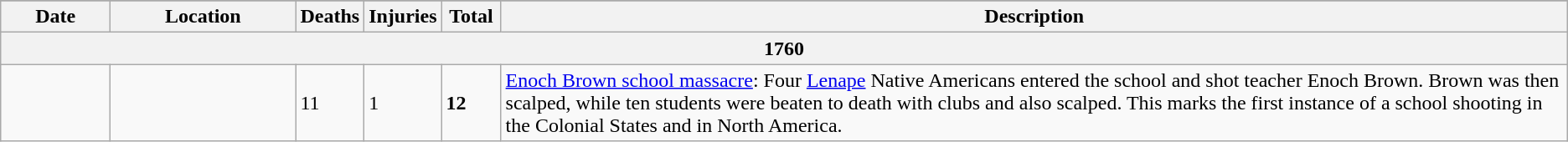<table class="sortable wikitable" style="font-size:100%;" id="1760s">
<tr>
</tr>
<tr>
<th style="width:80px;">Date</th>
<th style="width:140px;">Location</th>
<th style="width:40px;">Deaths</th>
<th style="width:40px;">Injuries</th>
<th style="width:40px;">Total</th>
<th class="unsortable">Description</th>
</tr>
<tr>
<th colspan="6">1760 </th>
</tr>
<tr>
<td></td>
<td></td>
<td>11</td>
<td>1</td>
<td><strong>12</strong></td>
<td><a href='#'>Enoch Brown school massacre</a>: Four <a href='#'>Lenape</a> Native Americans entered the school and shot teacher Enoch Brown. Brown was then scalped, while ten students were beaten to death with clubs and also scalped. This marks the first instance of a school shooting in the Colonial States and in North America.</td>
</tr>
</table>
